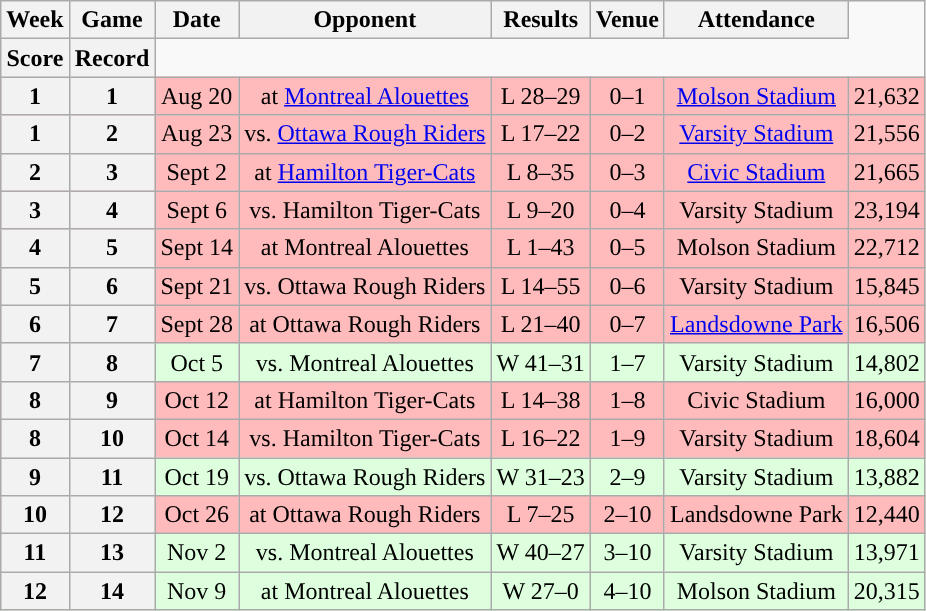<table class="wikitable" style="text-align:center">
<tr>
<th>Week</th>
<th>Game</th>
<th>Date</th>
<th>Opponent</th>
<th>Results</th>
<th>Venue</th>
<th>Attendance</th>
</tr>
<tr>
<th>Score</th>
<th>Record</th>
</tr>
<tr style="background:#ffbbbb">
<th>1</th>
<th>1</th>
<td>Aug 20</td>
<td>at <a href='#'>Montreal Alouettes</a></td>
<td>L 28–29</td>
<td>0–1</td>
<td><a href='#'>Molson Stadium</a></td>
<td>21,632</td>
</tr>
<tr style="background:#ffbbbb">
<th>1</th>
<th>2</th>
<td>Aug 23</td>
<td>vs. <a href='#'>Ottawa Rough Riders</a></td>
<td>L 17–22</td>
<td>0–2</td>
<td><a href='#'>Varsity Stadium</a></td>
<td>21,556</td>
</tr>
<tr style="background:#ffbbbb">
<th>2</th>
<th>3</th>
<td>Sept 2</td>
<td>at <a href='#'>Hamilton Tiger-Cats</a></td>
<td>L 8–35</td>
<td>0–3</td>
<td><a href='#'>Civic Stadium</a></td>
<td>21,665</td>
</tr>
<tr style="background:#ffbbbb">
<th>3</th>
<th>4</th>
<td>Sept 6</td>
<td>vs. Hamilton Tiger-Cats</td>
<td>L 9–20</td>
<td>0–4</td>
<td>Varsity Stadium</td>
<td>23,194</td>
</tr>
<tr style="background:#ffbbbb">
<th>4</th>
<th>5</th>
<td>Sept 14</td>
<td>at Montreal Alouettes</td>
<td>L 1–43</td>
<td>0–5</td>
<td>Molson Stadium</td>
<td>22,712</td>
</tr>
<tr style="background:#ffbbbb">
<th>5</th>
<th>6</th>
<td>Sept 21</td>
<td>vs. Ottawa Rough Riders</td>
<td>L 14–55</td>
<td>0–6</td>
<td>Varsity Stadium</td>
<td>15,845</td>
</tr>
<tr style="background:#ffbbbb">
<th>6</th>
<th>7</th>
<td>Sept 28</td>
<td>at Ottawa Rough Riders</td>
<td>L 21–40</td>
<td>0–7</td>
<td><a href='#'>Landsdowne Park</a></td>
<td>16,506</td>
</tr>
<tr style="background:#ddffdd">
<th>7</th>
<th>8</th>
<td>Oct 5</td>
<td>vs. Montreal Alouettes</td>
<td>W 41–31</td>
<td>1–7</td>
<td>Varsity Stadium</td>
<td>14,802</td>
</tr>
<tr style="background:#ffbbbb">
<th>8</th>
<th>9</th>
<td>Oct 12</td>
<td>at Hamilton Tiger-Cats</td>
<td>L 14–38</td>
<td>1–8</td>
<td>Civic Stadium</td>
<td>16,000</td>
</tr>
<tr style="background:#ffbbbb">
<th>8</th>
<th>10</th>
<td>Oct 14</td>
<td>vs. Hamilton Tiger-Cats</td>
<td>L 16–22</td>
<td>1–9</td>
<td>Varsity Stadium</td>
<td>18,604</td>
</tr>
<tr style="background:#ddffdd">
<th>9</th>
<th>11</th>
<td>Oct 19</td>
<td>vs. Ottawa Rough Riders</td>
<td>W 31–23</td>
<td>2–9</td>
<td>Varsity Stadium</td>
<td>13,882</td>
</tr>
<tr style="background:#ffbbbb">
<th>10</th>
<th>12</th>
<td>Oct 26</td>
<td>at Ottawa Rough Riders</td>
<td>L 7–25</td>
<td>2–10</td>
<td>Landsdowne Park</td>
<td>12,440</td>
</tr>
<tr style="background:#ddffdd">
<th>11</th>
<th>13</th>
<td>Nov 2</td>
<td>vs. Montreal Alouettes</td>
<td>W 40–27</td>
<td>3–10</td>
<td>Varsity Stadium</td>
<td>13,971</td>
</tr>
<tr style="background:#ddffdd">
<th>12</th>
<th>14</th>
<td>Nov 9</td>
<td>at Montreal Alouettes</td>
<td>W 27–0</td>
<td>4–10</td>
<td>Molson Stadium</td>
<td>20,315</td>
</tr>
</table>
